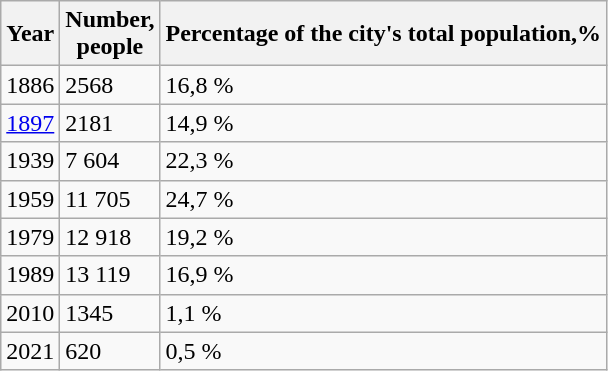<table class="wikitable sortable">
<tr>
<th>Year</th>
<th>Number,<br>people</th>
<th>Percentage of the city's total population,%</th>
</tr>
<tr>
<td>1886</td>
<td>2568</td>
<td>16,8 %</td>
</tr>
<tr>
<td><a href='#'>1897</a></td>
<td>2181</td>
<td>14,9 %</td>
</tr>
<tr>
<td>1939</td>
<td>7 604</td>
<td>22,3 %</td>
</tr>
<tr>
<td>1959</td>
<td>11 705</td>
<td>24,7 %</td>
</tr>
<tr>
<td>1979</td>
<td>12 918</td>
<td>19,2 %</td>
</tr>
<tr>
<td>1989</td>
<td>13 119</td>
<td>16,9 %</td>
</tr>
<tr>
<td>2010</td>
<td>1345</td>
<td>1,1 %</td>
</tr>
<tr>
<td>2021</td>
<td>620</td>
<td>0,5 %</td>
</tr>
</table>
